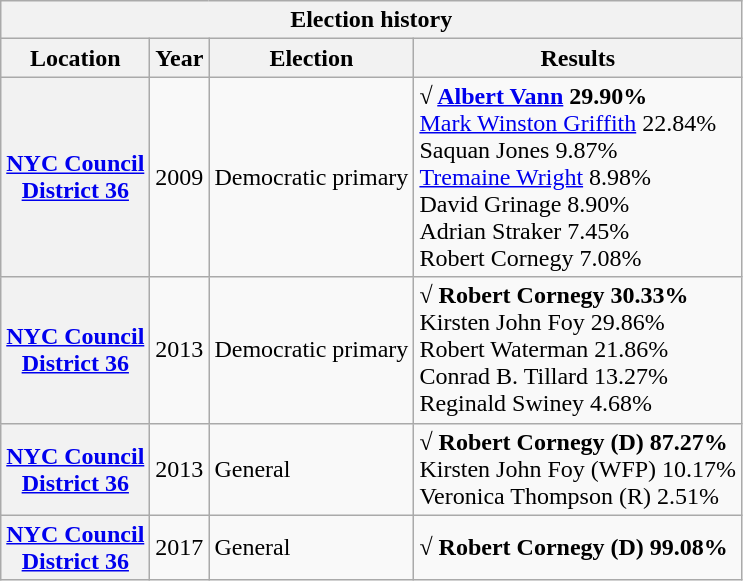<table class="wikitable collapsible">
<tr valign=bottom>
<th colspan=4>Election history</th>
</tr>
<tr valign=bottom>
<th>Location</th>
<th>Year</th>
<th>Election</th>
<th>Results</th>
</tr>
<tr>
<th><a href='#'>NYC Council<br>District 36</a></th>
<td>2009</td>
<td>Democratic primary</td>
<td><strong>√ <a href='#'>Albert Vann</a> 29.90%</strong><br><a href='#'>Mark Winston Griffith</a> 22.84%<br>Saquan Jones 9.87%<br><a href='#'>Tremaine Wright</a> 8.98%<br>David Grinage 8.90%<br>Adrian Straker 7.45%<br>Robert Cornegy 7.08%</td>
</tr>
<tr>
<th><a href='#'>NYC Council<br>District 36</a></th>
<td>2013</td>
<td>Democratic primary</td>
<td><strong>√ Robert Cornegy 30.33%</strong><br>Kirsten John Foy 29.86%<br>Robert Waterman 21.86%<br>Conrad B. Tillard 13.27%<br>Reginald Swiney 4.68%</td>
</tr>
<tr>
<th><a href='#'>NYC Council<br>District 36</a></th>
<td>2013</td>
<td>General</td>
<td><strong>√ Robert Cornegy (D) 87.27%</strong><br>Kirsten John Foy (WFP) 10.17%<br>Veronica Thompson (R) 2.51%</td>
</tr>
<tr>
<th><a href='#'>NYC Council<br>District 36</a></th>
<td>2017</td>
<td>General</td>
<td><strong>√ Robert Cornegy (D) 99.08%</strong></td>
</tr>
</table>
